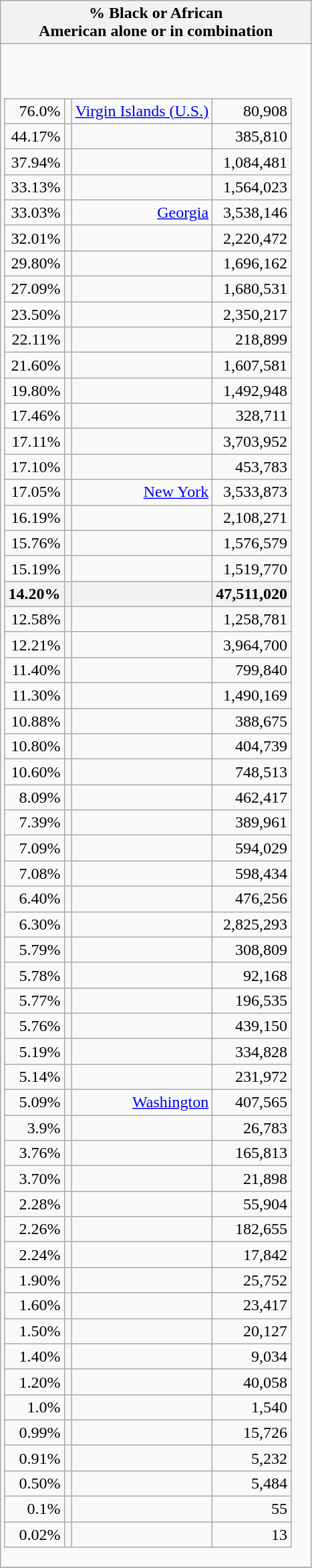<table class=" sortable wikitable">
<tr style="background:#ececec;">
<th>% Black or African<br>American alone or in combination</th>
</tr>
<tr>
<td style="text-align:right;"><br><table class="sortable wikitable">
</table>
<table class="sortable wikitable">
<tr>
<td>76.0%</td>
<td></td>
<td> <a href='#'>Virgin Islands (U.S.)</a></td>
<td>80,908</td>
</tr>
<tr>
<td>44.17%</td>
<td></td>
<td></td>
<td>385,810</td>
</tr>
<tr>
<td>37.94%</td>
<td></td>
<td></td>
<td>1,084,481</td>
</tr>
<tr>
<td>33.13%</td>
<td></td>
<td></td>
<td>1,564,023</td>
</tr>
<tr>
<td>33.03%</td>
<td></td>
<td> <a href='#'>Georgia</a></td>
<td>3,538,146</td>
</tr>
<tr>
<td>32.01%</td>
<td></td>
<td></td>
<td>2,220,472</td>
</tr>
<tr>
<td>29.80%</td>
<td></td>
<td></td>
<td>1,696,162</td>
</tr>
<tr>
<td>27.09%</td>
<td></td>
<td></td>
<td>1,680,531</td>
</tr>
<tr>
<td>23.50%</td>
<td></td>
<td></td>
<td>2,350,217</td>
</tr>
<tr>
<td>22.11%</td>
<td></td>
<td></td>
<td>218,899</td>
</tr>
<tr>
<td>21.60%</td>
<td></td>
<td></td>
<td>1,607,581</td>
</tr>
<tr>
<td>19.80%</td>
<td></td>
<td></td>
<td>1,492,948</td>
</tr>
<tr>
<td>17.46%</td>
<td></td>
<td></td>
<td>328,711</td>
</tr>
<tr>
<td>17.11%</td>
<td></td>
<td></td>
<td>3,703,952</td>
</tr>
<tr>
<td>17.10%</td>
<td></td>
<td></td>
<td>453,783</td>
</tr>
<tr>
<td>17.05%</td>
<td></td>
<td> <a href='#'>New York</a></td>
<td>3,533,873</td>
</tr>
<tr>
<td>16.19%</td>
<td></td>
<td></td>
<td>2,108,271</td>
</tr>
<tr>
<td>15.76%</td>
<td></td>
<td></td>
<td>1,576,579</td>
</tr>
<tr>
<td>15.19%</td>
<td></td>
<td></td>
<td>1,519,770</td>
</tr>
<tr>
<th>14.20%</th>
<th></th>
<th></th>
<th>47,511,020</th>
</tr>
<tr>
<td>12.58%</td>
<td></td>
<td></td>
<td>1,258,781</td>
</tr>
<tr>
<td>12.21%</td>
<td></td>
<td></td>
<td>3,964,700</td>
</tr>
<tr>
<td>11.40%</td>
<td></td>
<td></td>
<td>799,840</td>
</tr>
<tr>
<td>11.30%</td>
<td></td>
<td></td>
<td>1,490,169</td>
</tr>
<tr>
<td>10.88%</td>
<td></td>
<td></td>
<td>388,675</td>
</tr>
<tr>
<td>10.80%</td>
<td></td>
<td></td>
<td>404,739</td>
</tr>
<tr>
<td>10.60%</td>
<td></td>
<td></td>
<td>748,513</td>
</tr>
<tr>
<td>8.09%</td>
<td></td>
<td></td>
<td>462,417</td>
</tr>
<tr>
<td>7.39%</td>
<td></td>
<td></td>
<td>389,961</td>
</tr>
<tr>
<td>7.09%</td>
<td></td>
<td></td>
<td>594,029</td>
</tr>
<tr>
<td>7.08%</td>
<td></td>
<td></td>
<td>598,434</td>
</tr>
<tr>
<td>6.40%</td>
<td></td>
<td></td>
<td>476,256</td>
</tr>
<tr>
<td>6.30%</td>
<td></td>
<td></td>
<td>2,825,293</td>
</tr>
<tr>
<td>5.79%</td>
<td></td>
<td></td>
<td>308,809</td>
</tr>
<tr>
<td>5.78%</td>
<td></td>
<td></td>
<td>92,168</td>
</tr>
<tr>
<td>5.77%</td>
<td></td>
<td></td>
<td>196,535</td>
</tr>
<tr>
<td>5.76%</td>
<td></td>
<td></td>
<td>439,150</td>
</tr>
<tr>
<td>5.19%</td>
<td></td>
<td></td>
<td>334,828</td>
</tr>
<tr>
<td>5.14%</td>
<td></td>
<td></td>
<td>231,972</td>
</tr>
<tr>
<td>5.09%</td>
<td></td>
<td> <a href='#'>Washington</a></td>
<td>407,565</td>
</tr>
<tr>
<td>3.9%</td>
<td></td>
<td></td>
<td>26,783</td>
</tr>
<tr>
<td>3.76%</td>
<td></td>
<td></td>
<td>165,813</td>
</tr>
<tr>
<td>3.70%</td>
<td></td>
<td></td>
<td>21,898</td>
</tr>
<tr>
<td>2.28%</td>
<td></td>
<td></td>
<td>55,904</td>
</tr>
<tr>
<td>2.26%</td>
<td></td>
<td></td>
<td>182,655</td>
</tr>
<tr>
<td>2.24%</td>
<td></td>
<td></td>
<td>17,842</td>
</tr>
<tr>
<td>1.90%</td>
<td></td>
<td></td>
<td>25,752</td>
</tr>
<tr>
<td>1.60%</td>
<td></td>
<td></td>
<td>23,417</td>
</tr>
<tr>
<td>1.50%</td>
<td></td>
<td></td>
<td>20,127</td>
</tr>
<tr>
<td>1.40%</td>
<td></td>
<td></td>
<td>9,034</td>
</tr>
<tr>
<td>1.20%</td>
<td></td>
<td></td>
<td>40,058</td>
</tr>
<tr>
<td>1.0%</td>
<td></td>
<td></td>
<td>1,540</td>
</tr>
<tr>
<td>0.99%</td>
<td></td>
<td></td>
<td>15,726</td>
</tr>
<tr>
<td>0.91%</td>
<td></td>
<td></td>
<td>5,232</td>
</tr>
<tr>
<td>0.50%</td>
<td></td>
<td></td>
<td>5,484</td>
</tr>
<tr>
<td>0.1%</td>
<td></td>
<td></td>
<td>55</td>
</tr>
<tr>
<td>0.02%</td>
<td></td>
<td></td>
<td>13</td>
</tr>
</table>
</td>
</tr>
<tr>
</tr>
</table>
